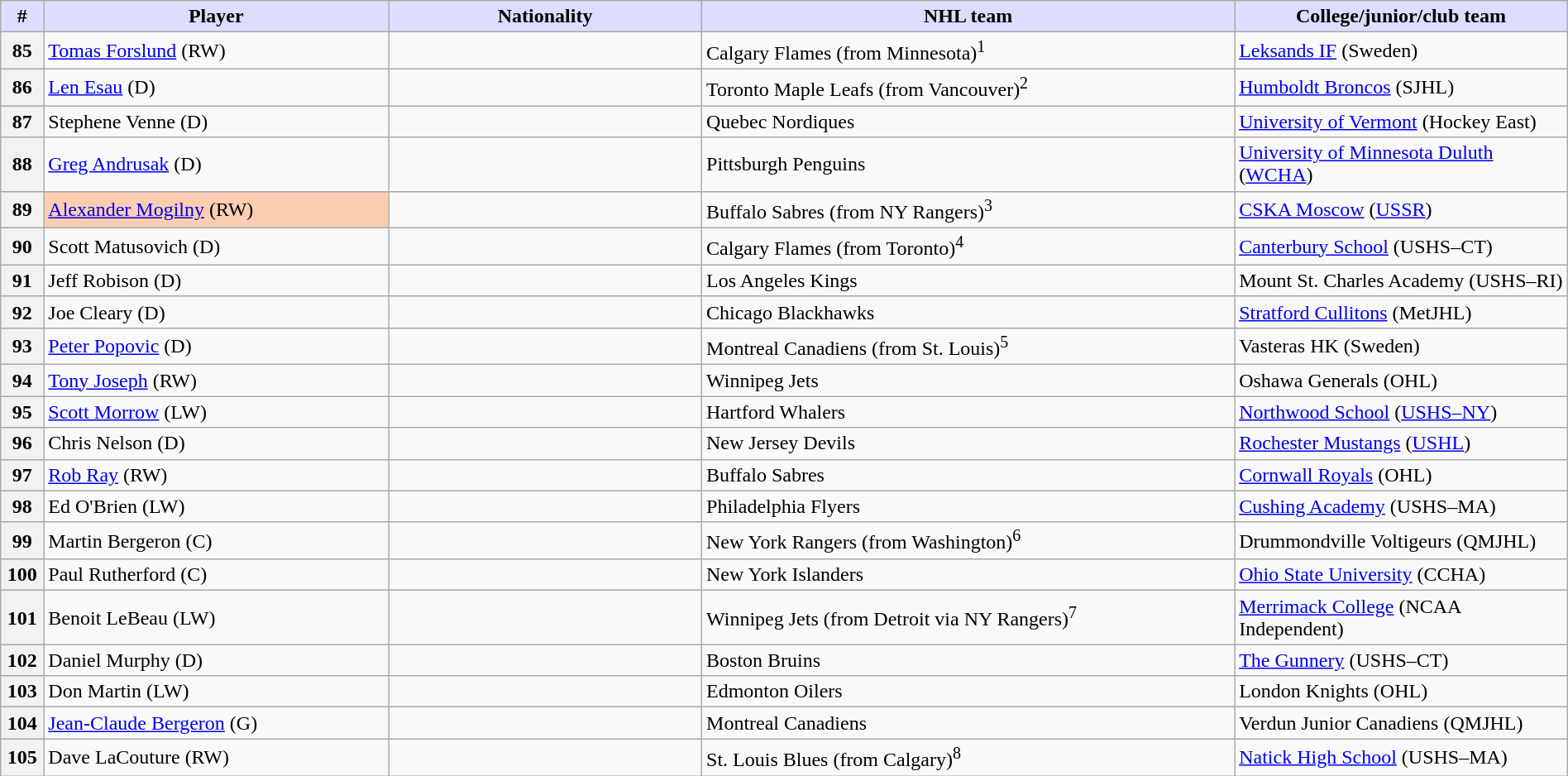<table class="wikitable" style="width: 100%">
<tr>
<th style="background:#ddf; width:2.75%;">#</th>
<th style="background:#ddf; width:22.0%;">Player</th>
<th style="background:#ddf; width:20.0%;">Nationality</th>
<th style="background:#ddf; width:34.0%;">NHL team</th>
<th style="background:#ddf; width:100.0%;">College/junior/club team</th>
</tr>
<tr>
<th>85</th>
<td><a href='#'>Tomas Forslund</a> (RW)</td>
<td></td>
<td>Calgary Flames (from Minnesota)<sup>1</sup></td>
<td><a href='#'>Leksands IF</a> (Sweden)</td>
</tr>
<tr>
<th>86</th>
<td><a href='#'>Len Esau</a> (D)</td>
<td></td>
<td>Toronto Maple Leafs (from Vancouver)<sup>2</sup></td>
<td><a href='#'>Humboldt Broncos</a> (SJHL)</td>
</tr>
<tr>
<th>87</th>
<td>Stephene Venne (D)</td>
<td></td>
<td>Quebec Nordiques</td>
<td><a href='#'>University of Vermont</a> (Hockey East)</td>
</tr>
<tr>
<th>88</th>
<td><a href='#'>Greg Andrusak</a> (D)</td>
<td></td>
<td>Pittsburgh Penguins</td>
<td><a href='#'>University of Minnesota Duluth</a> (<a href='#'>WCHA</a>)</td>
</tr>
<tr>
<th>89</th>
<td bgcolor="#FBCEB1"><a href='#'>Alexander Mogilny</a> (RW)</td>
<td></td>
<td>Buffalo Sabres (from NY Rangers)<sup>3</sup></td>
<td><a href='#'>CSKA Moscow</a> (<a href='#'>USSR</a>)</td>
</tr>
<tr>
<th>90</th>
<td>Scott Matusovich (D)</td>
<td></td>
<td>Calgary Flames (from Toronto)<sup>4</sup></td>
<td><a href='#'>Canterbury School</a> (USHS–CT)</td>
</tr>
<tr>
<th>91</th>
<td>Jeff Robison (D)</td>
<td></td>
<td>Los Angeles Kings</td>
<td>Mount St. Charles Academy (USHS–RI)</td>
</tr>
<tr>
<th>92</th>
<td>Joe Cleary (D)</td>
<td></td>
<td>Chicago Blackhawks</td>
<td><a href='#'>Stratford Cullitons</a> (MetJHL)</td>
</tr>
<tr>
<th>93</th>
<td><a href='#'>Peter Popovic</a> (D)</td>
<td></td>
<td>Montreal Canadiens (from St. Louis)<sup>5</sup></td>
<td>Vasteras HK (Sweden)</td>
</tr>
<tr>
<th>94</th>
<td><a href='#'>Tony Joseph</a> (RW)</td>
<td></td>
<td>Winnipeg Jets</td>
<td>Oshawa Generals (OHL)</td>
</tr>
<tr>
<th>95</th>
<td><a href='#'>Scott Morrow</a> (LW)</td>
<td></td>
<td>Hartford Whalers</td>
<td><a href='#'>Northwood School</a> (<a href='#'>USHS–NY</a>)</td>
</tr>
<tr>
<th>96</th>
<td>Chris Nelson (D)</td>
<td></td>
<td>New Jersey Devils</td>
<td><a href='#'>Rochester Mustangs</a> (<a href='#'>USHL</a>)</td>
</tr>
<tr>
<th>97</th>
<td><a href='#'>Rob Ray</a> (RW)</td>
<td></td>
<td>Buffalo Sabres</td>
<td><a href='#'>Cornwall Royals</a> (OHL)</td>
</tr>
<tr>
<th>98</th>
<td>Ed O'Brien (LW)</td>
<td></td>
<td>Philadelphia Flyers</td>
<td><a href='#'>Cushing Academy</a> (USHS–MA)</td>
</tr>
<tr>
<th>99</th>
<td>Martin Bergeron (C)</td>
<td></td>
<td>New York Rangers (from Washington)<sup>6</sup></td>
<td>Drummondville Voltigeurs (QMJHL)</td>
</tr>
<tr>
<th>100</th>
<td>Paul Rutherford (C)</td>
<td></td>
<td>New York Islanders</td>
<td><a href='#'>Ohio State University</a> (CCHA)</td>
</tr>
<tr>
<th>101</th>
<td>Benoit LeBeau (LW)</td>
<td></td>
<td>Winnipeg Jets (from Detroit via NY Rangers)<sup>7</sup></td>
<td><a href='#'>Merrimack College</a> (NCAA Independent)</td>
</tr>
<tr>
<th>102</th>
<td>Daniel Murphy (D)</td>
<td></td>
<td>Boston Bruins</td>
<td><a href='#'>The Gunnery</a> (USHS–CT)</td>
</tr>
<tr>
<th>103</th>
<td>Don Martin (LW)</td>
<td></td>
<td>Edmonton Oilers</td>
<td>London Knights (OHL)</td>
</tr>
<tr>
<th>104</th>
<td><a href='#'>Jean-Claude Bergeron</a> (G)</td>
<td></td>
<td>Montreal Canadiens</td>
<td>Verdun Junior Canadiens (QMJHL)</td>
</tr>
<tr>
<th>105</th>
<td>Dave LaCouture (RW)</td>
<td></td>
<td>St. Louis Blues (from Calgary)<sup>8</sup></td>
<td><a href='#'>Natick High School</a> (USHS–MA)</td>
</tr>
</table>
